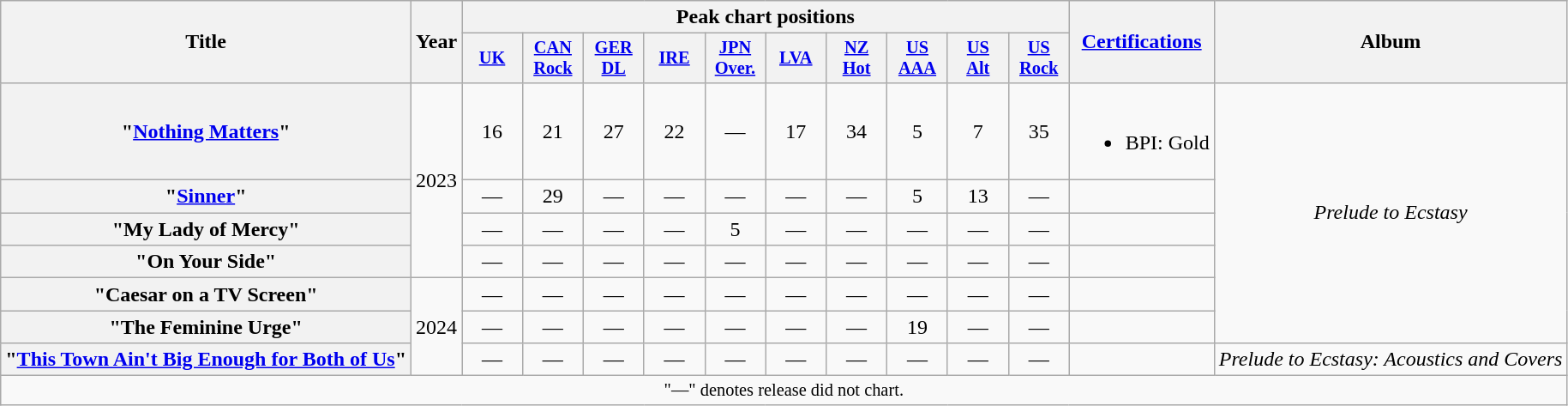<table class="wikitable plainrowheaders" style="text-align:center;">
<tr>
<th scope="col" rowspan="2">Title</th>
<th scope="col" rowspan="2">Year</th>
<th scope="col" colspan="10">Peak chart positions</th>
<th scope="col" rowspan="2"><a href='#'>Certifications</a></th>
<th scope="col" rowspan="2">Album</th>
</tr>
<tr>
<th scope="col" style="width:3em;font-size:85%"><a href='#'>UK</a><br></th>
<th scope="col" style="width:3em;font-size:85%"><a href='#'>CAN<br>Rock</a><br></th>
<th scope="col" style="width:3em;font-size:85%"><a href='#'>GER<br>DL</a><br></th>
<th scope="col" style="width:3em;font-size:85%"><a href='#'>IRE</a><br></th>
<th scope="col" style="width:3em;font-size:85%"><a href='#'>JPN<br>Over.</a><br></th>
<th scope="col" style="width:3em;font-size:85%"><a href='#'>LVA</a><br></th>
<th scope="col" style="width:3em;font-size:85%"><a href='#'>NZ<br>Hot</a><br></th>
<th scope="col" style="width:3em;font-size:85%"><a href='#'>US<br>AAA</a><br></th>
<th scope="col" style="width:3em;font-size:85%"><a href='#'>US<br>Alt</a><br></th>
<th scope="col" style="width:3em;font-size:85%"><a href='#'>US<br>Rock</a><br></th>
</tr>
<tr>
<th scope="row">"<a href='#'>Nothing Matters</a>"</th>
<td rowspan="4">2023</td>
<td>16</td>
<td>21</td>
<td>27</td>
<td>22</td>
<td>—</td>
<td>17</td>
<td>34</td>
<td>5</td>
<td>7</td>
<td>35</td>
<td><br><ul><li>BPI: Gold</li></ul></td>
<td rowspan="6"><em>Prelude to Ecstasy</em></td>
</tr>
<tr>
<th scope="row">"<a href='#'>Sinner</a>"</th>
<td>—</td>
<td>29</td>
<td>—</td>
<td>—</td>
<td>—</td>
<td>—</td>
<td>—</td>
<td>5</td>
<td>13</td>
<td>—</td>
<td></td>
</tr>
<tr>
<th scope="row">"My Lady of Mercy"</th>
<td>—</td>
<td>—</td>
<td>—</td>
<td>—</td>
<td>5</td>
<td>—</td>
<td>—</td>
<td>—</td>
<td>—</td>
<td>—</td>
<td></td>
</tr>
<tr>
<th scope="row">"On Your Side"</th>
<td>—</td>
<td>—</td>
<td>—</td>
<td>—</td>
<td>—</td>
<td>—</td>
<td>—</td>
<td>—</td>
<td>—</td>
<td>—</td>
<td></td>
</tr>
<tr>
<th scope="row">"Caesar on a TV Screen"</th>
<td rowspan="3">2024</td>
<td>—</td>
<td>—</td>
<td>—</td>
<td>—</td>
<td>—</td>
<td>—</td>
<td>—</td>
<td>—</td>
<td>—</td>
<td>—</td>
<td></td>
</tr>
<tr>
<th scope="row">"The Feminine Urge"</th>
<td>—</td>
<td>—</td>
<td>—</td>
<td>—</td>
<td>—</td>
<td>—</td>
<td>—</td>
<td>19</td>
<td>—</td>
<td>—</td>
</tr>
<tr>
<th scope="row">"<a href='#'>This Town Ain't Big Enough for Both of Us</a>"</th>
<td>—</td>
<td>—</td>
<td>—</td>
<td>—</td>
<td>—</td>
<td>—</td>
<td>—</td>
<td>—</td>
<td>—</td>
<td>—</td>
<td></td>
<td><em>Prelude to Ecstasy: Acoustics and Covers</em></td>
</tr>
<tr>
<td colspan="14" style="font-size:85%">"—" denotes release did not chart.</td>
</tr>
</table>
